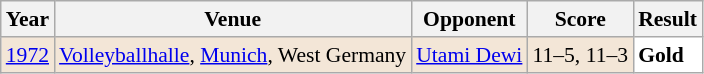<table class="sortable wikitable" style="font-size: 90%;">
<tr>
<th>Year</th>
<th>Venue</th>
<th>Opponent</th>
<th>Score</th>
<th>Result</th>
</tr>
<tr style="background:#F3E6D7">
<td align="center"><a href='#'>1972</a></td>
<td align="left"><a href='#'>Volleyballhalle</a>, <a href='#'>Munich</a>, West Germany</td>
<td align="left"> <a href='#'>Utami Dewi</a></td>
<td align="left">11–5, 11–3</td>
<td style="text-align:left; background:white"> <strong>Gold</strong></td>
</tr>
</table>
